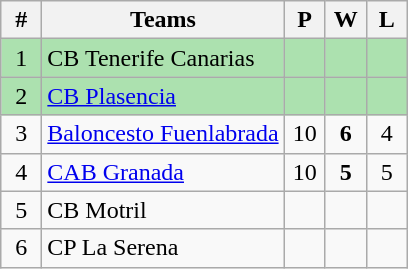<table class="wikitable" style="text-align: center;">
<tr>
<th width=20>#</th>
<th>Teams</th>
<th width=20>P</th>
<th width=20>W</th>
<th width=20>L</th>
</tr>
<tr bgcolor=ACE1AF>
<td>1</td>
<td align=left>CB Tenerife Canarias</td>
<td></td>
<td></td>
<td></td>
</tr>
<tr bgcolor=ACE1AF>
<td>2</td>
<td align=left><a href='#'>CB Plasencia</a></td>
<td></td>
<td></td>
<td></td>
</tr>
<tr>
<td>3</td>
<td align=left><a href='#'>Baloncesto Fuenlabrada</a></td>
<td>10</td>
<td><strong>6</strong></td>
<td>4</td>
</tr>
<tr>
<td>4</td>
<td align=left><a href='#'>CAB Granada</a></td>
<td>10</td>
<td><strong>5</strong></td>
<td>5</td>
</tr>
<tr>
<td>5</td>
<td align=left>CB Motril</td>
<td></td>
<td></td>
<td></td>
</tr>
<tr>
<td>6</td>
<td align=left>CP La Serena</td>
<td></td>
<td></td>
<td></td>
</tr>
</table>
